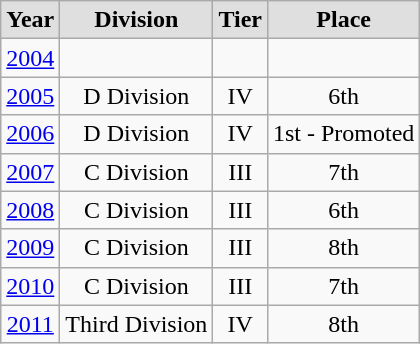<table class="wikitable">
<tr style="text-align:center; background:#dfdfdf;">
<td><strong>Year</strong></td>
<td><strong>Division</strong></td>
<td><strong>Tier</strong></td>
<td><strong>Place</strong></td>
</tr>
<tr style="text-align:center;">
<td><a href='#'>2004</a></td>
<td></td>
<td></td>
<td></td>
</tr>
<tr style="text-align:center;">
<td><a href='#'>2005</a></td>
<td>D Division</td>
<td>IV</td>
<td>6th</td>
</tr>
<tr style="text-align:center;">
<td><a href='#'>2006</a></td>
<td>D Division</td>
<td>IV</td>
<td>1st - Promoted</td>
</tr>
<tr style="text-align:center;">
<td><a href='#'>2007</a></td>
<td>C Division</td>
<td>III</td>
<td>7th</td>
</tr>
<tr style="text-align:center;">
<td><a href='#'>2008</a></td>
<td>C Division</td>
<td>III</td>
<td>6th</td>
</tr>
<tr style="text-align:center;">
<td><a href='#'>2009</a></td>
<td>C Division</td>
<td>III</td>
<td>8th</td>
</tr>
<tr style="text-align:center;">
<td><a href='#'>2010</a></td>
<td>C Division</td>
<td>III</td>
<td>7th</td>
</tr>
<tr style="text-align:center;">
<td><a href='#'>2011</a></td>
<td>Third Division</td>
<td>IV</td>
<td>8th</td>
</tr>
</table>
